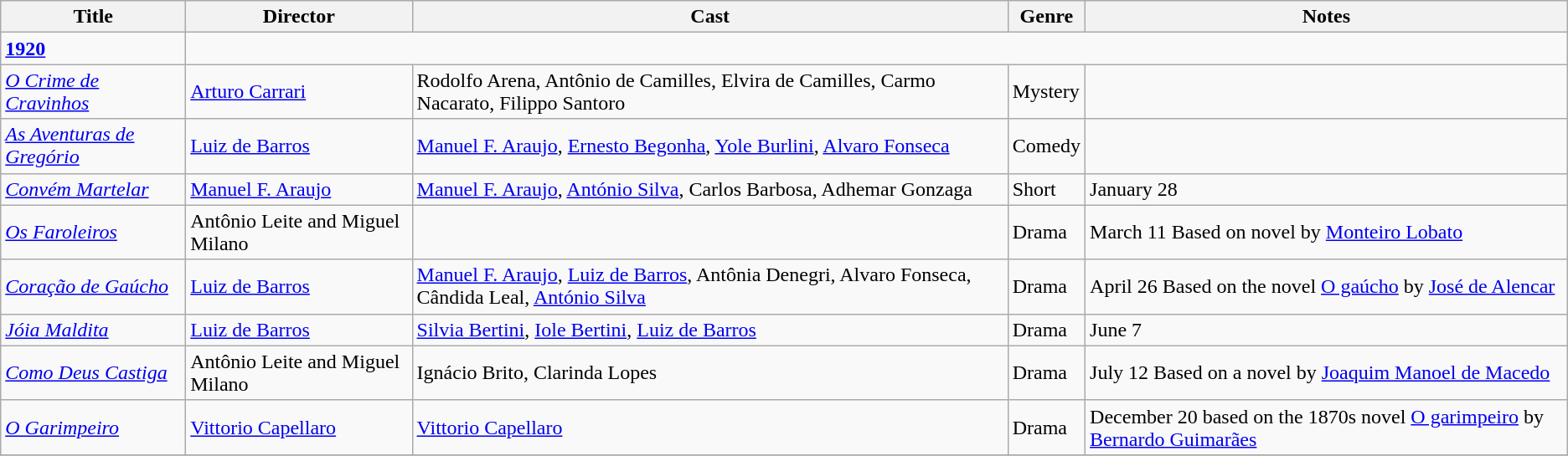<table class="wikitable">
<tr>
<th>Title</th>
<th>Director</th>
<th>Cast</th>
<th>Genre</th>
<th>Notes</th>
</tr>
<tr>
<td><strong><a href='#'>1920</a></strong></td>
</tr>
<tr>
<td><em><a href='#'>O Crime de Cravinhos</a></em></td>
<td><a href='#'>Arturo Carrari</a></td>
<td>Rodolfo Arena, Antônio de Camilles, Elvira de Camilles, Carmo Nacarato, Filippo Santoro</td>
<td>Mystery</td>
<td></td>
</tr>
<tr>
<td><em><a href='#'>As Aventuras de Gregório</a></em></td>
<td><a href='#'>Luiz de Barros</a></td>
<td><a href='#'>Manuel F. Araujo</a>, <a href='#'>Ernesto Begonha</a>, <a href='#'>Yole Burlini</a>, <a href='#'>Alvaro Fonseca</a></td>
<td>Comedy</td>
<td></td>
</tr>
<tr>
<td><em><a href='#'>Convém Martelar</a></em></td>
<td><a href='#'>Manuel F. Araujo</a></td>
<td><a href='#'>Manuel F. Araujo</a>, <a href='#'>António Silva</a>, Carlos Barbosa, Adhemar Gonzaga</td>
<td>Short</td>
<td>January 28</td>
</tr>
<tr>
<td><em><a href='#'>Os Faroleiros</a></em></td>
<td>Antônio Leite and Miguel Milano</td>
<td></td>
<td>Drama</td>
<td>March 11 Based on novel by <a href='#'>Monteiro Lobato</a></td>
</tr>
<tr>
<td><em><a href='#'>Coração de Gaúcho</a></em></td>
<td><a href='#'>Luiz de Barros</a></td>
<td><a href='#'>Manuel F. Araujo</a>, <a href='#'>Luiz de Barros</a>, Antônia Denegri, Alvaro Fonseca, Cândida Leal, <a href='#'>António Silva</a></td>
<td>Drama</td>
<td>April 26 Based on the novel <a href='#'>O gaúcho</a> by <a href='#'>José de Alencar</a></td>
</tr>
<tr>
<td><em><a href='#'>Jóia Maldita</a></em></td>
<td><a href='#'>Luiz de Barros</a></td>
<td><a href='#'>Silvia Bertini</a>, <a href='#'>Iole Bertini</a>, <a href='#'>Luiz de Barros</a></td>
<td>Drama</td>
<td>June 7</td>
</tr>
<tr>
<td><em><a href='#'>Como Deus Castiga</a></em></td>
<td>Antônio Leite and Miguel Milano</td>
<td>Ignácio Brito, Clarinda Lopes</td>
<td>Drama</td>
<td>July 12 Based on a novel by <a href='#'>Joaquim Manoel de Macedo</a></td>
</tr>
<tr>
<td><em><a href='#'>O Garimpeiro</a></em></td>
<td><a href='#'>Vittorio Capellaro</a></td>
<td><a href='#'>Vittorio Capellaro</a></td>
<td>Drama</td>
<td>December 20 based on the 1870s novel <a href='#'>O garimpeiro</a> by <a href='#'>Bernardo Guimarães</a></td>
</tr>
<tr>
</tr>
</table>
